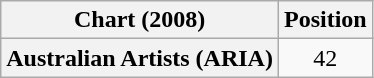<table class="wikitable plainrowheaders" style="text-align:center">
<tr>
<th>Chart (2008)</th>
<th>Position</th>
</tr>
<tr>
<th scope="row">Australian Artists (ARIA)</th>
<td>42</td>
</tr>
</table>
